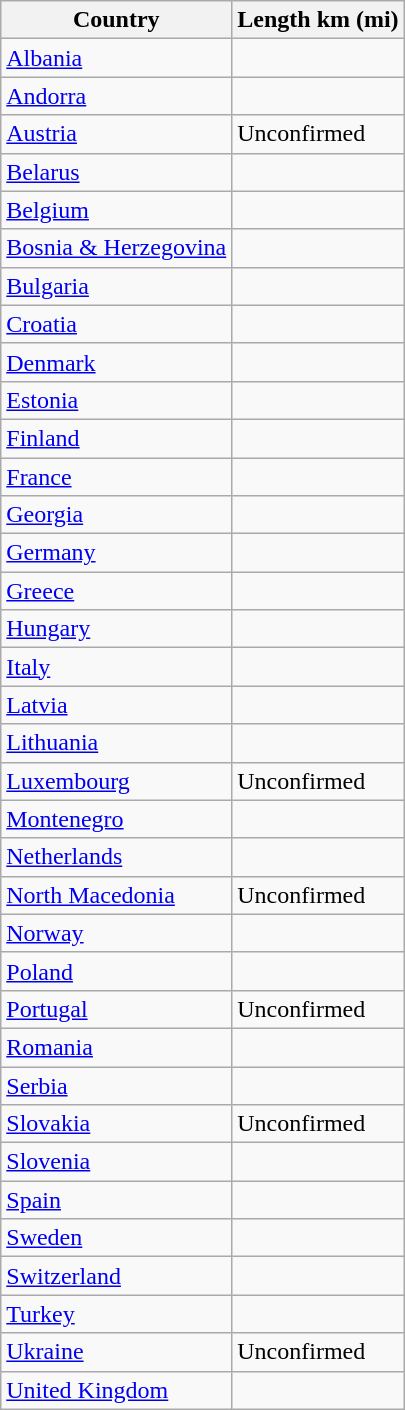<table class="wikitable sortable">
<tr>
<th>Country</th>
<th>Length km (mi)</th>
</tr>
<tr>
<td><a href='#'>Albania</a></td>
<td></td>
</tr>
<tr>
<td><a href='#'>Andorra</a></td>
<td></td>
</tr>
<tr>
<td><a href='#'>Austria</a></td>
<td>Unconfirmed</td>
</tr>
<tr>
<td><a href='#'>Belarus</a></td>
<td></td>
</tr>
<tr>
<td><a href='#'>Belgium</a></td>
<td></td>
</tr>
<tr>
<td><a href='#'>Bosnia & Herzegovina</a></td>
<td></td>
</tr>
<tr>
<td><a href='#'>Bulgaria</a></td>
<td></td>
</tr>
<tr>
<td><a href='#'>Croatia</a></td>
<td></td>
</tr>
<tr>
<td><a href='#'>Denmark</a></td>
<td></td>
</tr>
<tr>
<td><a href='#'>Estonia</a></td>
<td></td>
</tr>
<tr>
<td><a href='#'>Finland</a></td>
<td></td>
</tr>
<tr>
<td><a href='#'>France</a></td>
<td></td>
</tr>
<tr>
<td><a href='#'>Georgia</a></td>
<td></td>
</tr>
<tr>
<td><a href='#'>Germany</a></td>
<td></td>
</tr>
<tr>
<td><a href='#'>Greece</a></td>
<td></td>
</tr>
<tr>
<td><a href='#'>Hungary</a></td>
<td></td>
</tr>
<tr>
<td><a href='#'>Italy</a></td>
<td></td>
</tr>
<tr>
<td><a href='#'>Latvia</a></td>
<td></td>
</tr>
<tr>
<td><a href='#'>Lithuania</a></td>
<td></td>
</tr>
<tr>
<td><a href='#'>Luxembourg</a></td>
<td>Unconfirmed</td>
</tr>
<tr>
<td><a href='#'>Montenegro</a></td>
<td></td>
</tr>
<tr>
<td><a href='#'>Netherlands</a></td>
<td></td>
</tr>
<tr>
<td><a href='#'>North Macedonia</a></td>
<td>Unconfirmed</td>
</tr>
<tr>
<td><a href='#'>Norway</a></td>
<td></td>
</tr>
<tr>
<td><a href='#'>Poland</a></td>
<td></td>
</tr>
<tr>
<td><a href='#'>Portugal</a></td>
<td>Unconfirmed</td>
</tr>
<tr>
<td><a href='#'>Romania</a></td>
<td></td>
</tr>
<tr>
<td><a href='#'>Serbia</a></td>
<td></td>
</tr>
<tr>
<td><a href='#'>Slovakia</a></td>
<td>Unconfirmed</td>
</tr>
<tr>
<td><a href='#'>Slovenia</a></td>
<td></td>
</tr>
<tr>
<td><a href='#'>Spain</a></td>
<td></td>
</tr>
<tr>
<td><a href='#'>Sweden</a></td>
<td></td>
</tr>
<tr>
<td><a href='#'>Switzerland</a></td>
<td></td>
</tr>
<tr>
<td><a href='#'>Turkey</a></td>
<td></td>
</tr>
<tr>
<td><a href='#'>Ukraine</a></td>
<td>Unconfirmed</td>
</tr>
<tr>
<td><a href='#'>United Kingdom</a></td>
<td></td>
</tr>
</table>
